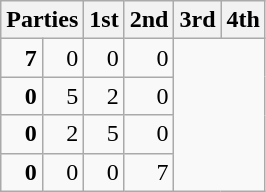<table class="wikitable" style="text-align:right;">
<tr>
<th colspan=2 style="text-align:left;">Parties</th>
<th>1st</th>
<th>2nd</th>
<th>3rd</th>
<th>4th</th>
</tr>
<tr>
<td><strong>7</strong></td>
<td>0</td>
<td>0</td>
<td>0</td>
</tr>
<tr>
<td><strong>0</strong></td>
<td>5</td>
<td>2</td>
<td>0</td>
</tr>
<tr>
<td><strong>0</strong></td>
<td>2</td>
<td>5</td>
<td>0</td>
</tr>
<tr>
<td><strong>0</strong></td>
<td>0</td>
<td>0</td>
<td>7</td>
</tr>
</table>
